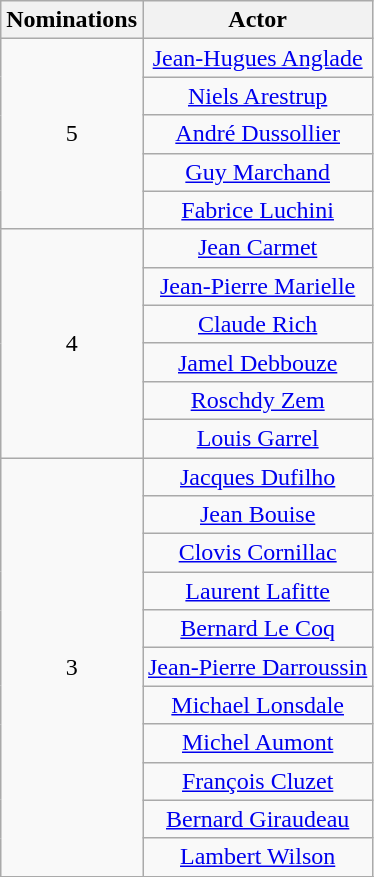<table class="wikitable" style="text-align: center">
<tr>
<th scope="col" width="55">Nominations</th>
<th scope="col" align="center">Actor</th>
</tr>
<tr>
<td rowspan=5>5</td>
<td><a href='#'>Jean-Hugues Anglade</a></td>
</tr>
<tr>
<td><a href='#'>Niels Arestrup</a></td>
</tr>
<tr>
<td><a href='#'>André Dussollier</a></td>
</tr>
<tr>
<td><a href='#'>Guy Marchand</a></td>
</tr>
<tr>
<td><a href='#'>Fabrice Luchini</a></td>
</tr>
<tr>
<td rowspan=6>4</td>
<td><a href='#'>Jean Carmet</a></td>
</tr>
<tr>
<td><a href='#'>Jean-Pierre Marielle</a></td>
</tr>
<tr>
<td><a href='#'>Claude Rich</a></td>
</tr>
<tr>
<td><a href='#'>Jamel Debbouze</a></td>
</tr>
<tr>
<td><a href='#'>Roschdy Zem</a></td>
</tr>
<tr>
<td><a href='#'>Louis Garrel</a></td>
</tr>
<tr>
<td rowspan=11>3</td>
<td><a href='#'>Jacques Dufilho</a></td>
</tr>
<tr>
<td><a href='#'>Jean Bouise</a></td>
</tr>
<tr>
<td><a href='#'>Clovis Cornillac</a></td>
</tr>
<tr>
<td><a href='#'>Laurent Lafitte</a></td>
</tr>
<tr>
<td><a href='#'>Bernard Le Coq</a></td>
</tr>
<tr>
<td><a href='#'>Jean-Pierre Darroussin</a></td>
</tr>
<tr>
<td><a href='#'>Michael Lonsdale</a></td>
</tr>
<tr>
<td><a href='#'>Michel Aumont</a></td>
</tr>
<tr>
<td><a href='#'>François Cluzet</a></td>
</tr>
<tr>
<td><a href='#'>Bernard Giraudeau</a></td>
</tr>
<tr>
<td><a href='#'>Lambert Wilson</a></td>
</tr>
<tr>
</tr>
</table>
